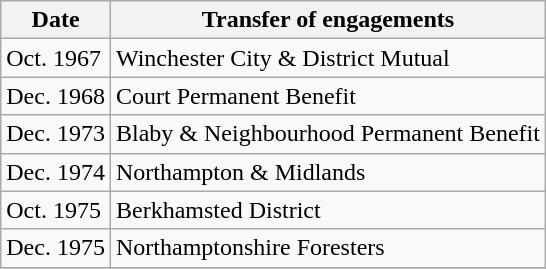<table class="wikitable" style="text-align:left">
<tr>
<th>Date</th>
<th>Transfer of engagements</th>
</tr>
<tr>
<td>Oct. 1967</td>
<td>Winchester City & District Mutual</td>
</tr>
<tr>
<td>Dec. 1968</td>
<td>Court Permanent Benefit</td>
</tr>
<tr>
<td>Dec. 1973</td>
<td>Blaby & Neighbourhood Permanent Benefit</td>
</tr>
<tr>
<td>Dec. 1974</td>
<td>Northampton & Midlands</td>
</tr>
<tr>
<td>Oct. 1975</td>
<td>Berkhamsted District</td>
</tr>
<tr>
<td>Dec. 1975</td>
<td>Northamptonshire Foresters</td>
</tr>
<tr>
</tr>
</table>
